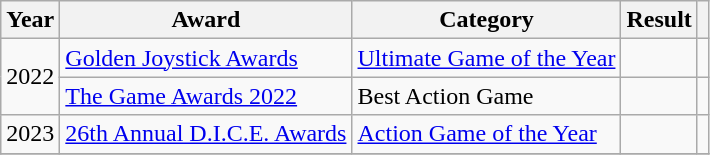<table class="wikitable sortable plainrowheaders">
<tr>
<th>Year</th>
<th>Award</th>
<th>Category</th>
<th>Result</th>
<th></th>
</tr>
<tr>
<td rowspan="2"; style="text-align:center;">2022</td>
<td><a href='#'>Golden Joystick Awards</a></td>
<td><a href='#'>Ultimate Game of the Year</a></td>
<td></td>
<td style="text-align:center;"></td>
</tr>
<tr>
<td><a href='#'>The Game Awards 2022</a></td>
<td>Best Action Game</td>
<td></td>
<td align="center"></td>
</tr>
<tr>
<td style="text-align:center;">2023</td>
<td><a href='#'>26th Annual D.I.C.E. Awards</a></td>
<td><a href='#'>Action Game of the Year</a></td>
<td></td>
<td style="text-align:center;"></td>
</tr>
<tr>
</tr>
</table>
